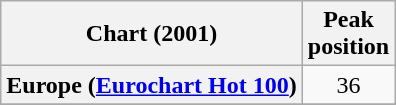<table class="wikitable sortable plainrowheaders" style="text-align:center">
<tr>
<th>Chart (2001)</th>
<th>Peak<br>position</th>
</tr>
<tr>
<th scope="row">Europe (<a href='#'>Eurochart Hot 100</a>)</th>
<td>36</td>
</tr>
<tr>
</tr>
<tr>
</tr>
<tr>
</tr>
</table>
